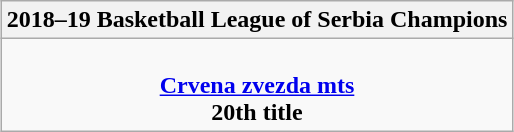<table class=wikitable style="text-align:center; margin:auto">
<tr>
<th>2018–19 Basketball League of Serbia Champions</th>
</tr>
<tr>
<td><br><strong><a href='#'>Crvena zvezda mts</a></strong><br><strong>20th title</strong></td>
</tr>
</table>
